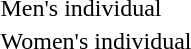<table>
<tr>
<td>Men's individual<br></td>
<td></td>
<td></td>
<td></td>
</tr>
<tr>
<td>Women's individual<br></td>
<td></td>
<td></td>
<td></td>
</tr>
</table>
